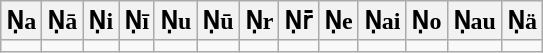<table class="wikitable">
<tr>
<th>Ṇa</th>
<th>Ṇā</th>
<th>Ṇi</th>
<th>Ṇī</th>
<th>Ṇu</th>
<th>Ṇū</th>
<th>Ṇr</th>
<th>Ṇr̄</th>
<th>Ṇe</th>
<th>Ṇai</th>
<th>Ṇo</th>
<th>Ṇau</th>
<th>Ṇä</th>
</tr>
<tr>
<td></td>
<td></td>
<td></td>
<td></td>
<td></td>
<td></td>
<td></td>
<td></td>
<td></td>
<td></td>
<td></td>
<td></td>
<td></td>
</tr>
</table>
